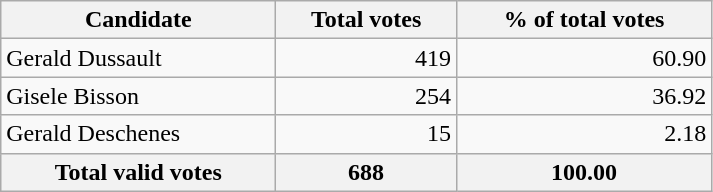<table class="wikitable" width="475">
<tr>
<th align="left">Candidate</th>
<th align="right">Total votes</th>
<th align="right">% of total votes</th>
</tr>
<tr>
<td align="left">Gerald Dussault</td>
<td align="right">419</td>
<td align="right">60.90</td>
</tr>
<tr>
<td align="left">Gisele Bisson</td>
<td align="right">254</td>
<td align="right">36.92</td>
</tr>
<tr>
<td align="left">Gerald Deschenes</td>
<td align="right">15</td>
<td align="right">2.18</td>
</tr>
<tr bgcolor="#EEEEEE">
<th align="left">Total valid votes</th>
<th align="right"><strong>688</strong></th>
<th align="right"><strong>100.00</strong></th>
</tr>
</table>
